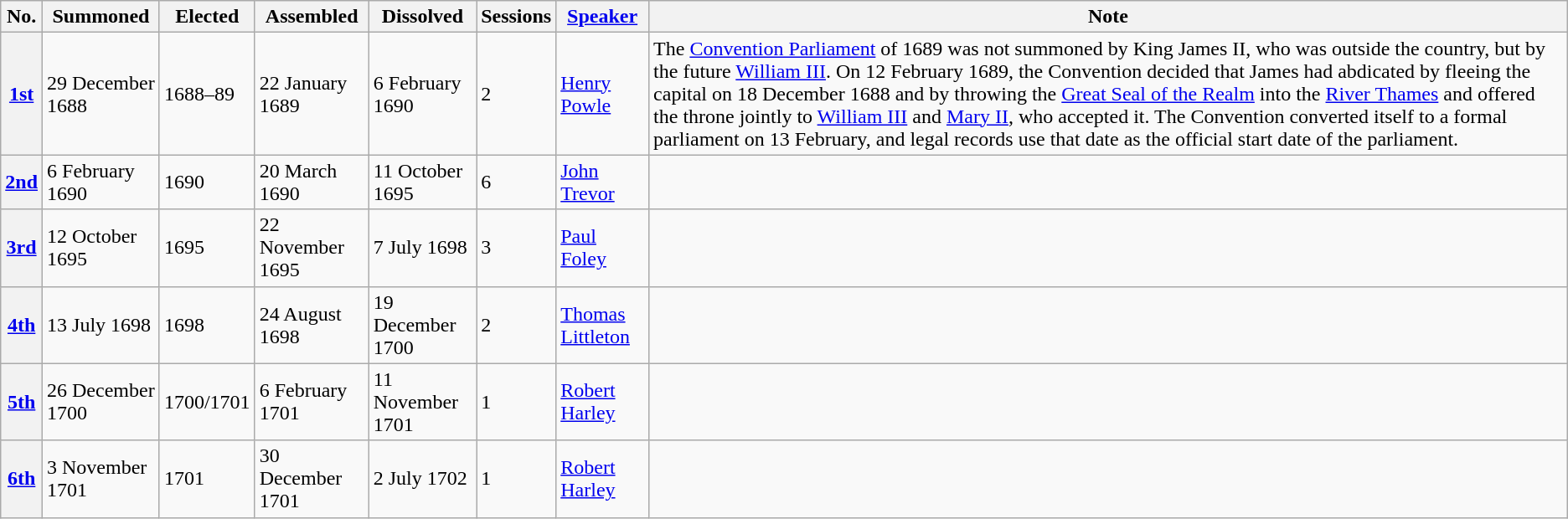<table class="wikitable">
<tr>
<th>No.</th>
<th>Summoned</th>
<th>Elected</th>
<th>Assembled</th>
<th>Dissolved</th>
<th>Sessions</th>
<th><a href='#'>Speaker</a></th>
<th>Note</th>
</tr>
<tr>
<th><a href='#'>1st</a></th>
<td>29 December 1688</td>
<td>1688–89</td>
<td>22 January 1689</td>
<td>6 February 1690</td>
<td>2</td>
<td><a href='#'>Henry Powle</a></td>
<td>The <a href='#'>Convention Parliament</a> of 1689 was not summoned by King James II, who was outside the country, but by the future <a href='#'>William III</a>. On 12 February 1689, the Convention decided that James had abdicated by fleeing the capital on 18 December 1688 and by throwing the <a href='#'>Great Seal of the Realm</a> into the <a href='#'>River Thames</a> and offered the throne jointly to <a href='#'>William III</a> and <a href='#'>Mary II</a>, who accepted it. The Convention converted itself to a formal parliament on 13 February, and legal records use that date as the official start date of the parliament.</td>
</tr>
<tr>
<th><a href='#'>2nd</a></th>
<td>6 February 1690</td>
<td>1690</td>
<td>20 March 1690</td>
<td>11 October 1695</td>
<td>6</td>
<td><a href='#'>John Trevor</a></td>
<td></td>
</tr>
<tr>
<th><a href='#'>3rd</a></th>
<td>12 October 1695</td>
<td>1695</td>
<td>22 November 1695</td>
<td>7 July 1698</td>
<td>3</td>
<td><a href='#'>Paul Foley</a></td>
<td></td>
</tr>
<tr>
<th><a href='#'>4th</a></th>
<td>13 July 1698</td>
<td>1698</td>
<td>24 August 1698</td>
<td>19 December 1700</td>
<td>2</td>
<td><a href='#'>Thomas Littleton</a></td>
<td></td>
</tr>
<tr>
<th><a href='#'>5th</a></th>
<td>26 December 1700</td>
<td>1700/1701</td>
<td>6 February 1701</td>
<td>11 November 1701</td>
<td>1</td>
<td><a href='#'>Robert Harley</a></td>
<td></td>
</tr>
<tr>
<th><a href='#'>6th</a></th>
<td>3 November 1701</td>
<td>1701</td>
<td>30 December 1701</td>
<td>2 July 1702</td>
<td>1</td>
<td><a href='#'>Robert Harley</a></td>
<td></td>
</tr>
</table>
